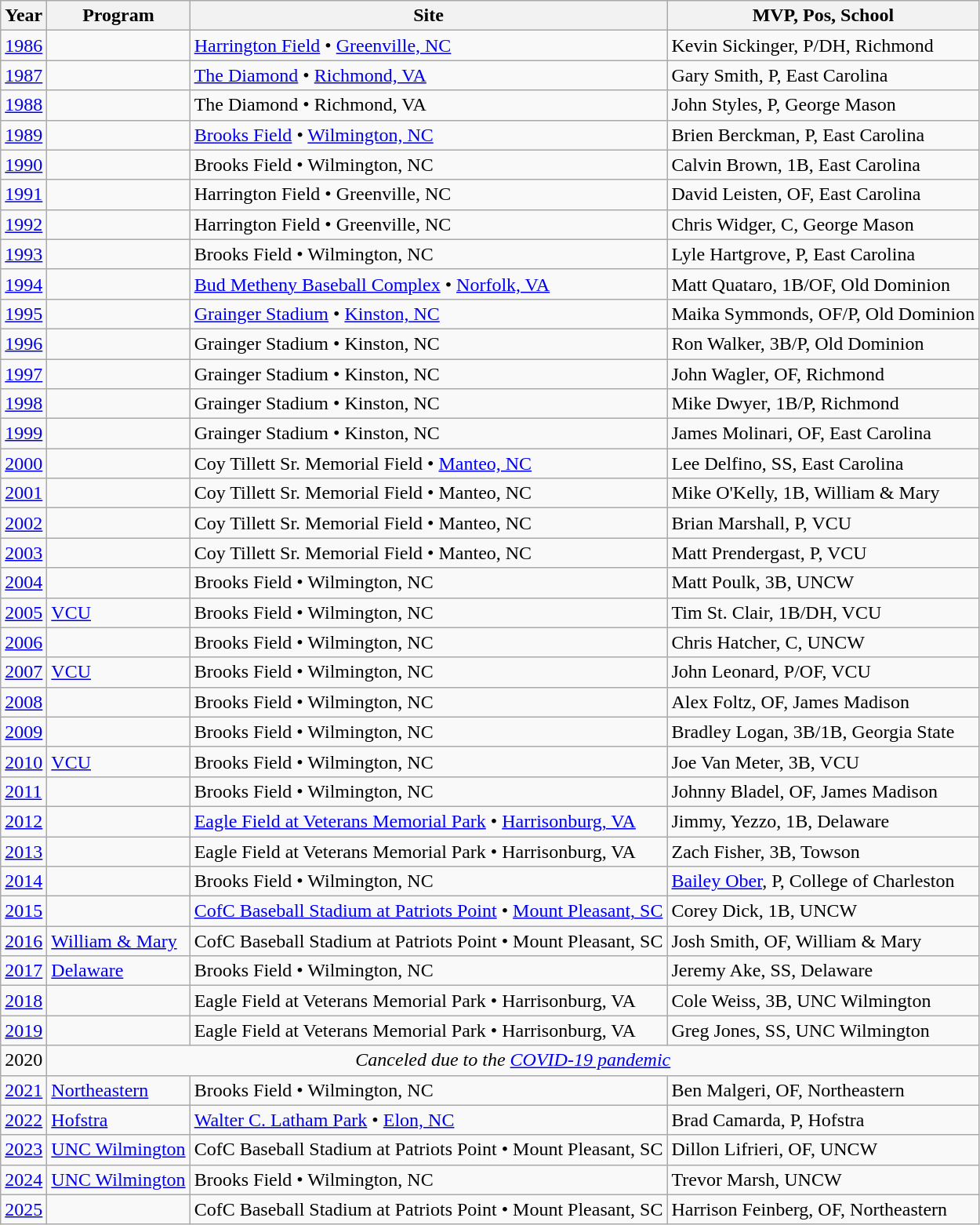<table class="wikitable">
<tr>
<th>Year</th>
<th>Program</th>
<th>Site</th>
<th>MVP, Pos, School</th>
</tr>
<tr>
<td><a href='#'>1986</a></td>
<td></td>
<td><a href='#'>Harrington Field</a> • <a href='#'>Greenville, NC</a></td>
<td>Kevin Sickinger, P/DH, Richmond</td>
</tr>
<tr>
<td><a href='#'>1987</a></td>
<td></td>
<td><a href='#'>The Diamond</a> • <a href='#'>Richmond, VA</a></td>
<td>Gary Smith, P, East Carolina</td>
</tr>
<tr>
<td><a href='#'>1988</a></td>
<td></td>
<td>The Diamond • Richmond, VA</td>
<td>John Styles, P, George Mason</td>
</tr>
<tr>
<td><a href='#'>1989</a></td>
<td></td>
<td><a href='#'>Brooks Field</a> • <a href='#'>Wilmington, NC</a></td>
<td>Brien Berckman, P, East Carolina</td>
</tr>
<tr>
<td><a href='#'>1990</a></td>
<td></td>
<td>Brooks Field • Wilmington, NC</td>
<td>Calvin Brown, 1B, East Carolina</td>
</tr>
<tr>
<td><a href='#'>1991</a></td>
<td></td>
<td>Harrington Field • Greenville, NC</td>
<td>David Leisten, OF, East Carolina</td>
</tr>
<tr>
<td><a href='#'>1992</a></td>
<td></td>
<td>Harrington Field • Greenville, NC</td>
<td>Chris Widger, C, George Mason</td>
</tr>
<tr>
<td><a href='#'>1993</a></td>
<td></td>
<td>Brooks Field • Wilmington, NC</td>
<td>Lyle Hartgrove, P, East Carolina</td>
</tr>
<tr>
<td><a href='#'>1994</a></td>
<td></td>
<td><a href='#'>Bud Metheny Baseball Complex</a> • <a href='#'>Norfolk, VA</a></td>
<td>Matt Quataro, 1B/OF, Old Dominion</td>
</tr>
<tr>
<td><a href='#'>1995</a></td>
<td></td>
<td><a href='#'>Grainger Stadium</a> • <a href='#'>Kinston, NC</a></td>
<td>Maika Symmonds, OF/P, Old Dominion</td>
</tr>
<tr>
<td><a href='#'>1996</a></td>
<td></td>
<td>Grainger Stadium • Kinston, NC</td>
<td>Ron Walker, 3B/P, Old Dominion</td>
</tr>
<tr>
<td><a href='#'>1997</a></td>
<td></td>
<td>Grainger Stadium • Kinston, NC</td>
<td>John Wagler, OF, Richmond</td>
</tr>
<tr>
<td><a href='#'>1998</a></td>
<td></td>
<td>Grainger Stadium • Kinston, NC</td>
<td>Mike Dwyer, 1B/P, Richmond</td>
</tr>
<tr>
<td><a href='#'>1999</a></td>
<td></td>
<td>Grainger Stadium • Kinston, NC</td>
<td>James Molinari, OF, East Carolina</td>
</tr>
<tr>
<td><a href='#'>2000</a></td>
<td></td>
<td>Coy Tillett Sr. Memorial Field • <a href='#'>Manteo, NC</a></td>
<td>Lee Delfino, SS, East Carolina</td>
</tr>
<tr>
<td><a href='#'>2001</a></td>
<td></td>
<td>Coy Tillett Sr. Memorial Field • Manteo, NC</td>
<td>Mike O'Kelly, 1B, William & Mary</td>
</tr>
<tr>
<td><a href='#'>2002</a></td>
<td></td>
<td>Coy Tillett Sr. Memorial Field • Manteo, NC</td>
<td>Brian Marshall, P, VCU</td>
</tr>
<tr>
<td><a href='#'>2003</a></td>
<td></td>
<td>Coy Tillett Sr. Memorial Field • Manteo, NC</td>
<td>Matt Prendergast, P, VCU</td>
</tr>
<tr>
<td><a href='#'>2004</a></td>
<td></td>
<td>Brooks Field • Wilmington, NC</td>
<td>Matt Poulk, 3B, UNCW</td>
</tr>
<tr>
<td><a href='#'>2005</a></td>
<td><a href='#'>VCU</a></td>
<td>Brooks Field • Wilmington, NC</td>
<td>Tim St. Clair, 1B/DH, VCU</td>
</tr>
<tr>
<td><a href='#'>2006</a></td>
<td></td>
<td>Brooks Field • Wilmington, NC</td>
<td>Chris Hatcher, C, UNCW</td>
</tr>
<tr>
<td><a href='#'>2007</a></td>
<td><a href='#'>VCU</a></td>
<td>Brooks Field • Wilmington, NC</td>
<td>John Leonard, P/OF, VCU</td>
</tr>
<tr>
<td><a href='#'>2008</a></td>
<td></td>
<td>Brooks Field • Wilmington, NC</td>
<td>Alex Foltz, OF, James Madison</td>
</tr>
<tr>
<td><a href='#'>2009</a></td>
<td></td>
<td>Brooks Field • Wilmington, NC</td>
<td>Bradley Logan, 3B/1B, Georgia State</td>
</tr>
<tr>
<td><a href='#'>2010</a></td>
<td><a href='#'>VCU</a></td>
<td>Brooks Field • Wilmington, NC</td>
<td>Joe Van Meter, 3B, VCU</td>
</tr>
<tr>
<td><a href='#'>2011</a></td>
<td></td>
<td>Brooks Field • Wilmington, NC</td>
<td>Johnny Bladel, OF, James Madison</td>
</tr>
<tr>
<td><a href='#'>2012</a></td>
<td></td>
<td><a href='#'>Eagle Field at Veterans Memorial Park</a> • <a href='#'>Harrisonburg, VA</a></td>
<td>Jimmy, Yezzo, 1B, Delaware</td>
</tr>
<tr>
<td><a href='#'>2013</a></td>
<td></td>
<td>Eagle Field at Veterans Memorial Park • Harrisonburg, VA</td>
<td>Zach Fisher, 3B, Towson</td>
</tr>
<tr>
<td><a href='#'>2014</a></td>
<td></td>
<td>Brooks Field • Wilmington, NC</td>
<td><a href='#'>Bailey Ober</a>, P, College of Charleston</td>
</tr>
<tr>
<td><a href='#'>2015</a></td>
<td></td>
<td><a href='#'>CofC Baseball Stadium at Patriots Point</a> • <a href='#'>Mount Pleasant, SC</a></td>
<td>Corey Dick, 1B, UNCW</td>
</tr>
<tr>
<td><a href='#'>2016</a></td>
<td><a href='#'>William & Mary</a></td>
<td>CofC Baseball Stadium at Patriots Point • Mount Pleasant, SC</td>
<td>Josh Smith, OF, William & Mary</td>
</tr>
<tr>
<td><a href='#'>2017</a></td>
<td><a href='#'>Delaware</a></td>
<td>Brooks Field • Wilmington, NC</td>
<td>Jeremy Ake, SS, Delaware</td>
</tr>
<tr>
<td><a href='#'>2018</a></td>
<td></td>
<td>Eagle Field at Veterans Memorial Park • Harrisonburg, VA</td>
<td>Cole Weiss, 3B, UNC Wilmington</td>
</tr>
<tr>
<td><a href='#'>2019</a></td>
<td></td>
<td>Eagle Field at Veterans Memorial Park • Harrisonburg, VA</td>
<td>Greg Jones, SS, UNC Wilmington</td>
</tr>
<tr>
<td>2020</td>
<td colspan=3 align=center><em>Canceled due to the <a href='#'>COVID-19 pandemic</a></em></td>
</tr>
<tr>
<td><a href='#'>2021</a></td>
<td><a href='#'>Northeastern</a></td>
<td>Brooks Field • Wilmington, NC</td>
<td>Ben Malgeri, OF, Northeastern</td>
</tr>
<tr>
<td><a href='#'>2022</a></td>
<td><a href='#'>Hofstra</a></td>
<td><a href='#'>Walter C. Latham Park</a> • <a href='#'>Elon, NC</a></td>
<td>Brad Camarda, P, Hofstra</td>
</tr>
<tr>
<td><a href='#'>2023</a></td>
<td><a href='#'>UNC Wilmington</a></td>
<td>CofC Baseball Stadium at Patriots Point • Mount Pleasant, SC</td>
<td>Dillon Lifrieri, OF, UNCW</td>
</tr>
<tr>
<td><a href='#'>2024</a></td>
<td><a href='#'>UNC Wilmington</a></td>
<td>Brooks Field • Wilmington, NC</td>
<td>Trevor Marsh, UNCW</td>
</tr>
<tr>
<td><a href='#'>2025</a></td>
<td></td>
<td>CofC Baseball Stadium at Patriots Point • Mount Pleasant, SC</td>
<td>Harrison Feinberg, OF, Northeastern</td>
</tr>
</table>
